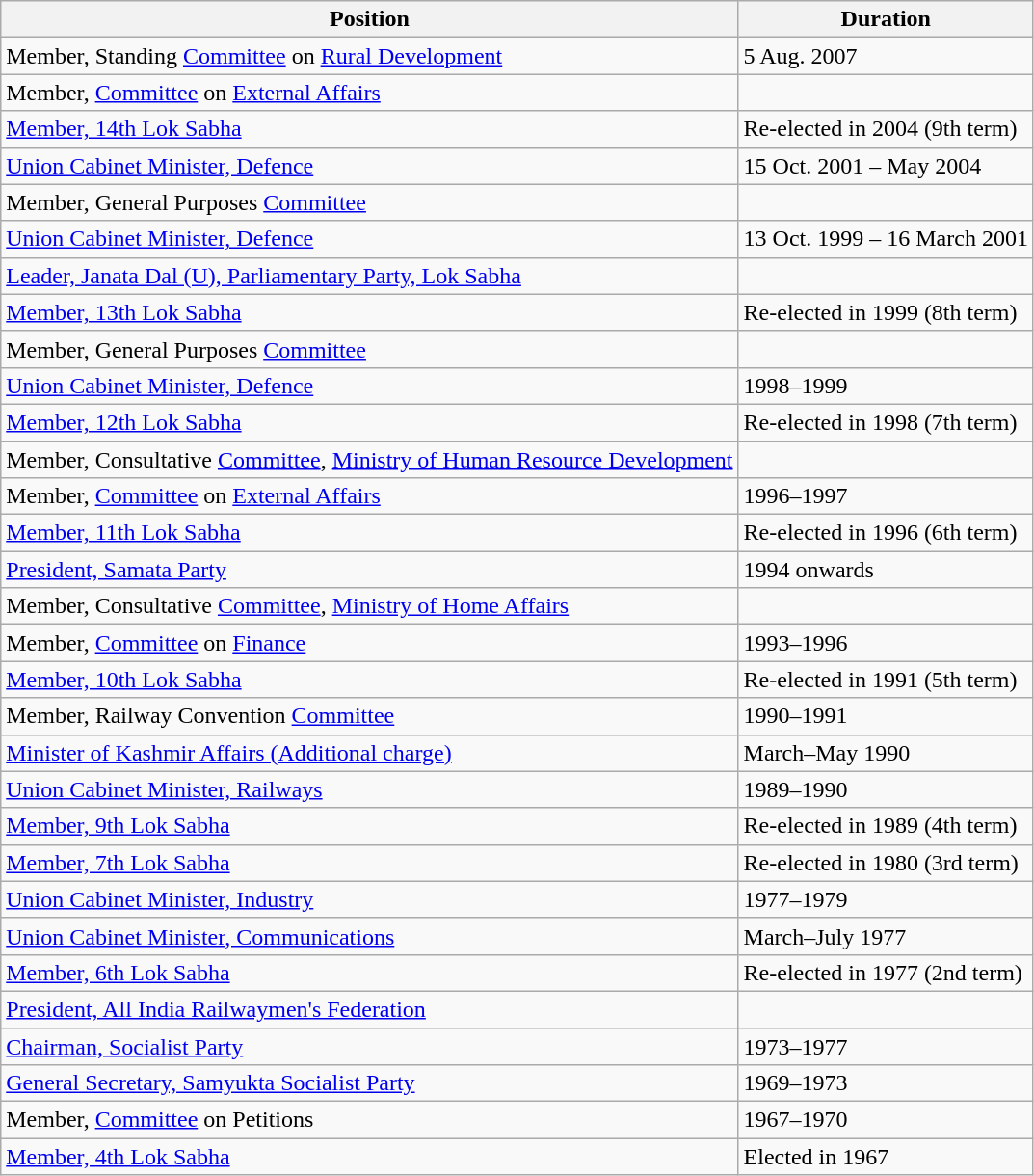<table class="wikitable">
<tr>
<th>Position</th>
<th>Duration</th>
</tr>
<tr>
<td>Member, Standing <a href='#'>Committee</a> on <a href='#'>Rural Development</a></td>
<td>5 Aug. 2007</td>
</tr>
<tr>
<td>Member, <a href='#'>Committee</a> on <a href='#'>External Affairs</a></td>
<td></td>
</tr>
<tr>
<td><a href='#'>Member, 14th Lok Sabha</a></td>
<td>Re-elected in 2004 (9th term)</td>
</tr>
<tr>
<td><a href='#'>Union Cabinet Minister, Defence</a></td>
<td>15 Oct. 2001 – May 2004</td>
</tr>
<tr>
<td>Member, General Purposes <a href='#'>Committee</a></td>
<td></td>
</tr>
<tr>
<td><a href='#'>Union Cabinet Minister, Defence</a></td>
<td>13 Oct. 1999 – 16 March 2001</td>
</tr>
<tr>
<td><a href='#'>Leader, Janata Dal (U), Parliamentary Party, Lok Sabha</a></td>
<td></td>
</tr>
<tr>
<td><a href='#'>Member, 13th Lok Sabha</a></td>
<td>Re-elected in 1999 (8th term)</td>
</tr>
<tr>
<td>Member, General Purposes <a href='#'>Committee</a></td>
<td></td>
</tr>
<tr>
<td><a href='#'>Union Cabinet Minister, Defence</a></td>
<td>1998–1999</td>
</tr>
<tr>
<td><a href='#'>Member, 12th Lok Sabha</a></td>
<td>Re-elected in 1998 (7th term)</td>
</tr>
<tr>
<td>Member, Consultative <a href='#'>Committee</a>, <a href='#'>Ministry of Human Resource Development</a></td>
<td></td>
</tr>
<tr>
<td>Member, <a href='#'>Committee</a> on <a href='#'>External Affairs</a></td>
<td>1996–1997</td>
</tr>
<tr>
<td><a href='#'>Member, 11th Lok Sabha</a></td>
<td>Re-elected in 1996 (6th term)</td>
</tr>
<tr>
<td><a href='#'>President, Samata Party</a></td>
<td>1994 onwards</td>
</tr>
<tr>
<td>Member, Consultative <a href='#'>Committee</a>, <a href='#'>Ministry of Home Affairs</a></td>
<td></td>
</tr>
<tr>
<td>Member, <a href='#'>Committee</a> on <a href='#'>Finance</a></td>
<td>1993–1996</td>
</tr>
<tr>
<td><a href='#'>Member, 10th Lok Sabha</a></td>
<td>Re-elected in 1991 (5th term)</td>
</tr>
<tr>
<td>Member, Railway Convention <a href='#'>Committee</a></td>
<td>1990–1991</td>
</tr>
<tr>
<td><a href='#'>Minister of Kashmir Affairs (Additional charge)</a></td>
<td>March–May 1990</td>
</tr>
<tr>
<td><a href='#'>Union Cabinet Minister, Railways</a></td>
<td>1989–1990</td>
</tr>
<tr>
<td><a href='#'>Member, 9th Lok Sabha</a></td>
<td>Re-elected in 1989 (4th term)</td>
</tr>
<tr>
<td><a href='#'>Member, 7th Lok Sabha</a></td>
<td>Re-elected in 1980 (3rd term)</td>
</tr>
<tr>
<td><a href='#'>Union Cabinet Minister, Industry</a></td>
<td>1977–1979</td>
</tr>
<tr>
<td><a href='#'>Union Cabinet Minister, Communications</a></td>
<td>March–July 1977</td>
</tr>
<tr>
<td><a href='#'>Member, 6th Lok Sabha</a></td>
<td>Re-elected in 1977 (2nd term)</td>
</tr>
<tr>
<td><a href='#'>President, All India Railwaymen's Federation</a></td>
<td></td>
</tr>
<tr>
<td><a href='#'>Chairman, Socialist Party</a></td>
<td>1973–1977</td>
</tr>
<tr>
<td><a href='#'>General Secretary, Samyukta Socialist Party</a></td>
<td>1969–1973</td>
</tr>
<tr>
<td>Member, <a href='#'>Committee</a> on Petitions</td>
<td>1967–1970</td>
</tr>
<tr>
<td><a href='#'>Member, 4th Lok Sabha</a></td>
<td>Elected in 1967</td>
</tr>
</table>
